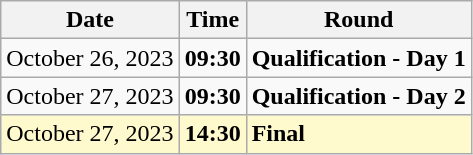<table class="wikitable">
<tr>
<th>Date</th>
<th>Time</th>
<th>Round</th>
</tr>
<tr>
<td>October 26, 2023</td>
<td><strong>09:30</strong></td>
<td><strong>Qualification - Day 1</strong></td>
</tr>
<tr>
<td>October 27, 2023</td>
<td><strong>09:30</strong></td>
<td><strong>Qualification - Day 2</strong></td>
</tr>
<tr style=background:lemonchiffon>
<td>October 27, 2023</td>
<td><strong>14:30</strong></td>
<td><strong>Final </strong></td>
</tr>
</table>
